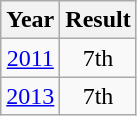<table class="wikitable" style="text-align:center">
<tr>
<th>Year</th>
<th>Result</th>
</tr>
<tr>
<td><a href='#'>2011</a></td>
<td>7th</td>
</tr>
<tr>
<td><a href='#'>2013</a></td>
<td>7th</td>
</tr>
</table>
